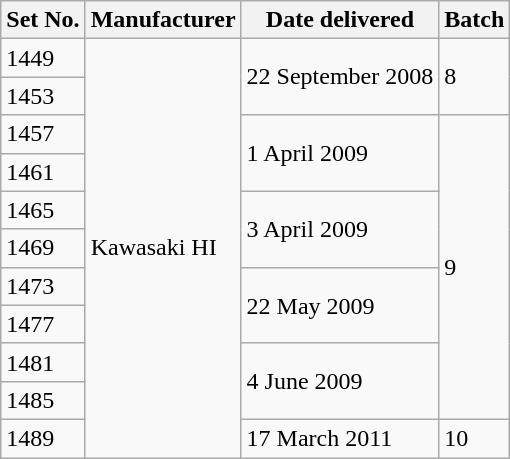<table class="wikitable">
<tr>
<th>Set No.</th>
<th>Manufacturer</th>
<th>Date delivered</th>
<th>Batch</th>
</tr>
<tr>
<td>1449</td>
<td rowspan="11">Kawasaki HI</td>
<td rowspan="2">22 September 2008</td>
<td rowspan="2">8</td>
</tr>
<tr>
<td>1453</td>
</tr>
<tr>
<td>1457</td>
<td rowspan="2">1 April 2009</td>
<td rowspan="8">9</td>
</tr>
<tr>
<td>1461</td>
</tr>
<tr>
<td>1465</td>
<td rowspan="2">3 April 2009</td>
</tr>
<tr>
<td>1469</td>
</tr>
<tr>
<td>1473</td>
<td rowspan="2">22 May 2009</td>
</tr>
<tr>
<td>1477</td>
</tr>
<tr>
<td>1481</td>
<td rowspan="2">4 June 2009</td>
</tr>
<tr>
<td>1485</td>
</tr>
<tr>
<td>1489</td>
<td>17 March 2011</td>
<td>10</td>
</tr>
</table>
